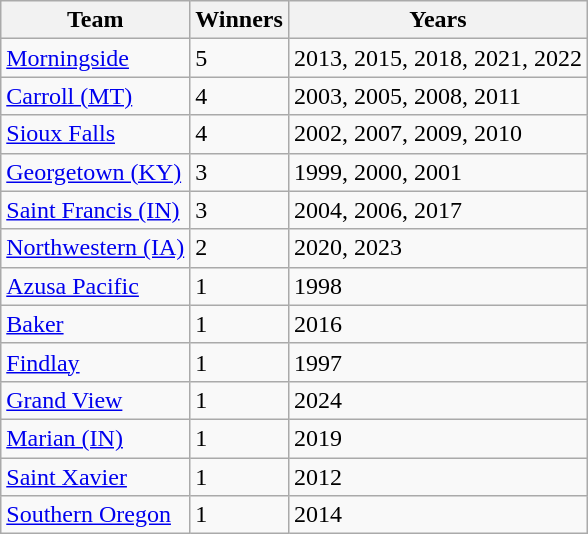<table class="wikitable sortable">
<tr>
<th>Team</th>
<th>Winners</th>
<th>Years</th>
</tr>
<tr>
<td><a href='#'>Morningside</a></td>
<td>5</td>
<td>2013, 2015, 2018, 2021, 2022</td>
</tr>
<tr>
<td><a href='#'>Carroll (MT)</a></td>
<td>4</td>
<td>2003, 2005, 2008, 2011</td>
</tr>
<tr>
<td><a href='#'>Sioux Falls</a></td>
<td>4</td>
<td>2002, 2007, 2009, 2010</td>
</tr>
<tr>
<td><a href='#'>Georgetown (KY)</a></td>
<td>3</td>
<td>1999, 2000, 2001</td>
</tr>
<tr>
<td><a href='#'>Saint Francis (IN)</a></td>
<td>3</td>
<td>2004, 2006, 2017</td>
</tr>
<tr>
<td><a href='#'>Northwestern (IA)</a></td>
<td>2</td>
<td>2020, 2023</td>
</tr>
<tr>
<td><a href='#'>Azusa Pacific</a></td>
<td>1</td>
<td>1998</td>
</tr>
<tr>
<td><a href='#'>Baker</a></td>
<td>1</td>
<td>2016</td>
</tr>
<tr>
<td><a href='#'>Findlay</a></td>
<td>1</td>
<td>1997</td>
</tr>
<tr>
<td><a href='#'>Grand View</a></td>
<td>1</td>
<td>2024</td>
</tr>
<tr>
<td><a href='#'>Marian (IN)</a></td>
<td>1</td>
<td>2019</td>
</tr>
<tr>
<td><a href='#'>Saint Xavier</a></td>
<td>1</td>
<td>2012</td>
</tr>
<tr>
<td><a href='#'>Southern Oregon</a></td>
<td>1</td>
<td>2014</td>
</tr>
</table>
